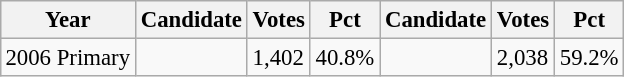<table class="wikitable" style="margin:0.5em ; font-size:95%">
<tr>
<th>Year</th>
<th>Candidate</th>
<th>Votes</th>
<th>Pct</th>
<th>Candidate</th>
<th>Votes</th>
<th>Pct</th>
</tr>
<tr>
<td>2006 Primary</td>
<td></td>
<td>1,402</td>
<td>40.8%</td>
<td></td>
<td>2,038</td>
<td>59.2%</td>
</tr>
</table>
